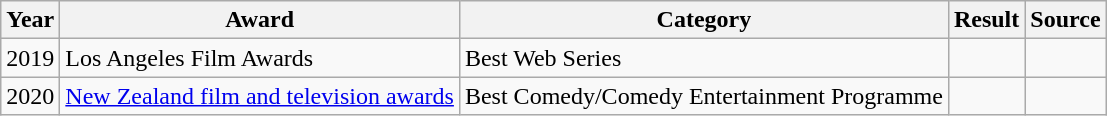<table class="wikitable sortable plainrowheaders">
<tr>
<th scope="col">Year</th>
<th scope="col">Award</th>
<th scope="col">Category</th>
<th scope="col">Result</th>
<th scope="col">Source</th>
</tr>
<tr>
<td>2019</td>
<td>Los Angeles Film Awards</td>
<td>Best Web Series</td>
<td></td>
<td></td>
</tr>
<tr>
<td>2020</td>
<td><a href='#'>New Zealand film and television awards</a></td>
<td>Best Comedy/Comedy Entertainment Programme</td>
<td></td>
<td></td>
</tr>
</table>
